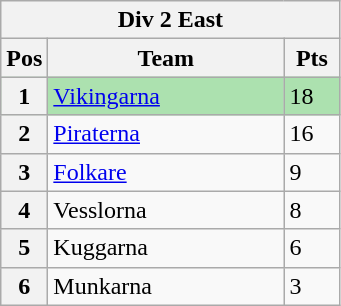<table class="wikitable">
<tr>
<th colspan="3">Div 2 East</th>
</tr>
<tr>
<th width=20>Pos</th>
<th width=150>Team</th>
<th width=30>Pts</th>
</tr>
<tr style="background:#ACE1AF;">
<th>1</th>
<td><a href='#'>Vikingarna</a></td>
<td>18</td>
</tr>
<tr>
<th>2</th>
<td><a href='#'>Piraterna</a></td>
<td>16</td>
</tr>
<tr>
<th>3</th>
<td><a href='#'>Folkare</a></td>
<td>9</td>
</tr>
<tr>
<th>4</th>
<td>Vesslorna</td>
<td>8</td>
</tr>
<tr>
<th>5</th>
<td>Kuggarna</td>
<td>6</td>
</tr>
<tr>
<th>6</th>
<td>Munkarna</td>
<td>3</td>
</tr>
</table>
